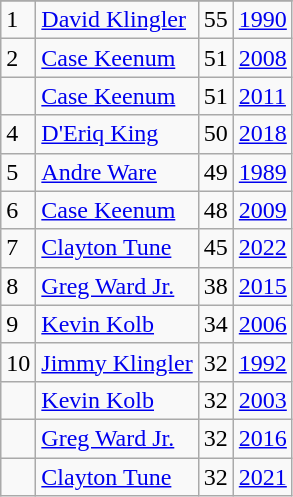<table class="wikitable">
<tr>
</tr>
<tr>
<td>1</td>
<td><a href='#'>David Klingler</a></td>
<td><abbr>55</abbr></td>
<td><a href='#'>1990</a></td>
</tr>
<tr>
<td>2</td>
<td><a href='#'>Case Keenum</a></td>
<td><abbr>51</abbr></td>
<td><a href='#'>2008</a></td>
</tr>
<tr>
<td></td>
<td><a href='#'>Case Keenum</a></td>
<td><abbr>51</abbr></td>
<td><a href='#'>2011</a></td>
</tr>
<tr>
<td>4</td>
<td><a href='#'>D'Eriq King</a></td>
<td><abbr>50</abbr></td>
<td><a href='#'>2018</a></td>
</tr>
<tr>
<td>5</td>
<td><a href='#'>Andre Ware</a></td>
<td><abbr>49</abbr></td>
<td><a href='#'>1989</a></td>
</tr>
<tr>
<td>6</td>
<td><a href='#'>Case Keenum</a></td>
<td><abbr>48</abbr></td>
<td><a href='#'>2009</a></td>
</tr>
<tr>
<td>7</td>
<td><a href='#'>Clayton Tune</a></td>
<td><abbr>45</abbr></td>
<td><a href='#'>2022</a></td>
</tr>
<tr>
<td>8</td>
<td><a href='#'>Greg Ward Jr.</a></td>
<td><abbr>38</abbr></td>
<td><a href='#'>2015</a></td>
</tr>
<tr>
<td>9</td>
<td><a href='#'>Kevin Kolb</a></td>
<td><abbr>34</abbr></td>
<td><a href='#'>2006</a></td>
</tr>
<tr>
<td>10</td>
<td><a href='#'>Jimmy Klingler</a></td>
<td><abbr>32</abbr></td>
<td><a href='#'>1992</a></td>
</tr>
<tr>
<td></td>
<td><a href='#'>Kevin Kolb</a></td>
<td><abbr>32</abbr></td>
<td><a href='#'>2003</a></td>
</tr>
<tr>
<td></td>
<td><a href='#'>Greg Ward Jr.</a></td>
<td><abbr>32</abbr></td>
<td><a href='#'>2016</a></td>
</tr>
<tr>
<td></td>
<td><a href='#'>Clayton Tune</a></td>
<td><abbr>32</abbr></td>
<td><a href='#'>2021</a></td>
</tr>
</table>
